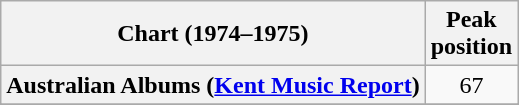<table class="wikitable sortable plainrowheaders">
<tr>
<th>Chart (1974–1975)</th>
<th>Peak<br>position</th>
</tr>
<tr>
<th scope="row">Australian Albums (<a href='#'>Kent Music Report</a>)</th>
<td align="center">67</td>
</tr>
<tr>
</tr>
<tr>
</tr>
<tr>
</tr>
<tr>
</tr>
<tr>
</tr>
</table>
